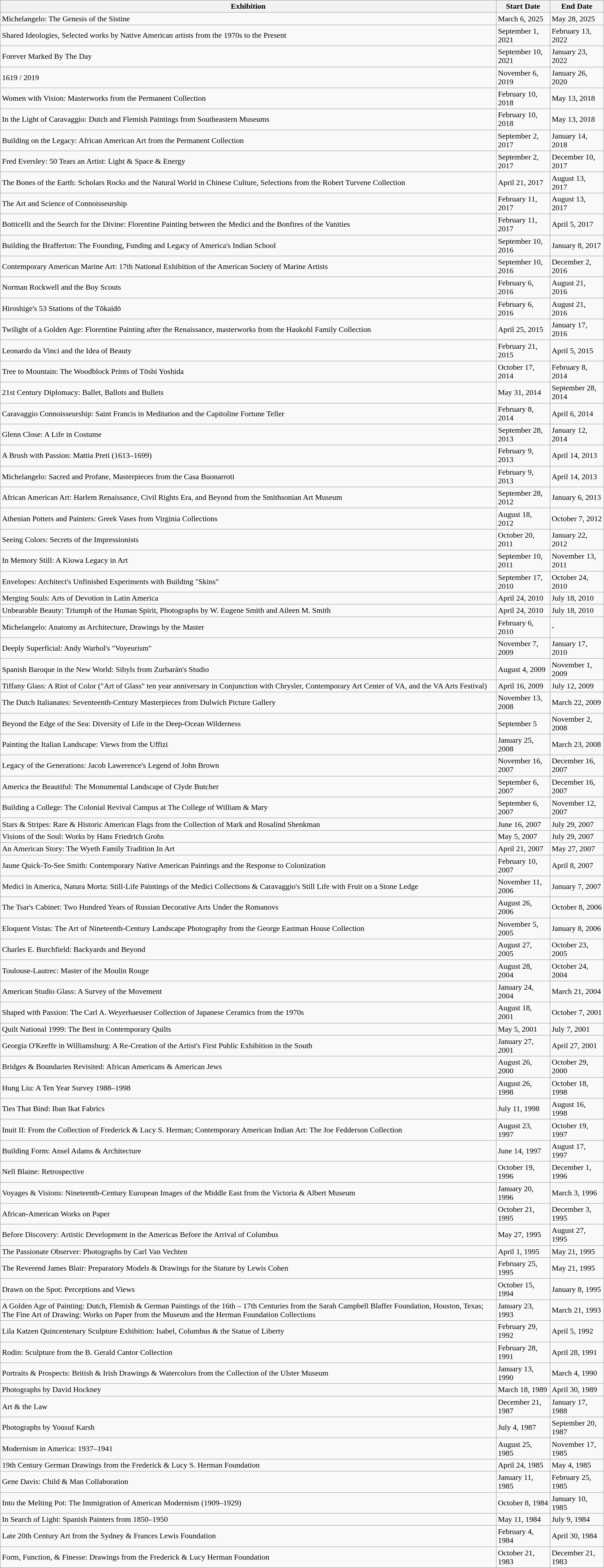<table class="wikitable sortable collapsible">
<tr>
<th>Exhibition</th>
<th>Start Date</th>
<th>End Date</th>
</tr>
<tr>
<td>Michelangelo: The Genesis of the Sistine</td>
<td>March 6, 2025</td>
<td>May 28, 2025</td>
</tr>
<tr>
<td>Shared Ideologies, Selected works by Native American artists from the 1970s to the Present</td>
<td>September 1, 2021</td>
<td>February 13, 2022</td>
</tr>
<tr>
<td>Forever Marked By The Day</td>
<td>September 10, 2021</td>
<td>January 23, 2022</td>
</tr>
<tr>
<td>1619 / 2019</td>
<td>November 6, 2019</td>
<td>January 26, 2020</td>
</tr>
<tr>
<td>Women with Vision: Masterworks from the Permanent Collection</td>
<td>February 10, 2018</td>
<td>May 13, 2018</td>
</tr>
<tr>
<td>In the Light of Caravaggio: Dutch and Flemish Paintings from Southeastern Museums</td>
<td>February 10, 2018</td>
<td>May 13, 2018</td>
</tr>
<tr>
<td>Building on the Legacy: African American Art from the Permanent Collection</td>
<td>September 2, 2017</td>
<td>January 14, 2018</td>
</tr>
<tr>
<td>Fred Eversley: 50 Tears an Artist: Light & Space & Energy</td>
<td>September 2, 2017</td>
<td>December 10, 2017</td>
</tr>
<tr>
<td>The Bones of the Earth: Scholars Rocks and the Natural World in Chinese Culture, Selections from the Robert Turvene Collection</td>
<td>April 21, 2017</td>
<td>August 13, 2017</td>
</tr>
<tr>
<td>The Art and Science of Connoisseurship</td>
<td>February 11, 2017</td>
<td>August 13, 2017</td>
</tr>
<tr>
<td>Botticelli and the Search for the Divine: Florentine Painting between the Medici and the Bonfires of the Vanities</td>
<td>February 11, 2017</td>
<td>April 5, 2017</td>
</tr>
<tr>
<td>Building the Brafferton: The Founding, Funding and Legacy of America's Indian School</td>
<td>September 10, 2016</td>
<td>January 8, 2017</td>
</tr>
<tr>
<td>Contemporary American Marine Art: 17th National Exhibition of the American Society of Marine Artists</td>
<td>September 10, 2016</td>
<td>December 2, 2016</td>
</tr>
<tr>
<td>Norman Rockwell and the Boy Scouts</td>
<td>February 6, 2016</td>
<td>August 21, 2016</td>
</tr>
<tr>
<td>Hiroshige's 53 Stations of the Tōkaidō</td>
<td>February 6, 2016</td>
<td>August 21, 2016</td>
</tr>
<tr>
<td>Twilight of a Golden Age: Florentine Painting after the Renaissance, masterworks from the Haukohl Family Collection</td>
<td>April 25, 2015</td>
<td>January 17, 2016</td>
</tr>
<tr>
<td>Leonardo da Vinci and the Idea of Beauty</td>
<td>February 21, 2015</td>
<td>April 5, 2015</td>
</tr>
<tr>
<td>Tree to Mountain: The Woodblock Prints of Tōshi Yoshida</td>
<td>October 17, 2014</td>
<td>February 8, 2014</td>
</tr>
<tr>
<td>21st Century Diplomacy: Ballet, Ballots and Bullets</td>
<td>May 31, 2014</td>
<td>September 28, 2014</td>
</tr>
<tr>
<td>Caravaggio Connoisseurship: Saint Francis in Meditation and the Capitoline Fortune Teller</td>
<td>February 8, 2014</td>
<td>April 6, 2014</td>
</tr>
<tr>
<td>Glenn Close: A Life in Costume</td>
<td>September 28, 2013</td>
<td>January 12, 2014</td>
</tr>
<tr>
<td>A Brush with Passion: Mattia Preti (1613–1699)</td>
<td>February 9, 2013</td>
<td>April 14, 2013</td>
</tr>
<tr>
<td>Michelangelo: Sacred and Profane, Masterpieces from the Casa Buonarroti</td>
<td>February 9, 2013</td>
<td>April 14, 2013</td>
</tr>
<tr>
<td>African American Art: Harlem Renaissance, Civil Rights Era, and Beyond from the Smithsonian Art Museum</td>
<td>September 28, 2012</td>
<td>January 6, 2013</td>
</tr>
<tr>
<td>Athenian Potters and Painters: Greek Vases from Virginia Collections</td>
<td>August 18, 2012</td>
<td>October 7, 2012</td>
</tr>
<tr>
<td>Seeing Colors: Secrets of the Impressionists</td>
<td>October 20, 2011</td>
<td>January 22, 2012</td>
</tr>
<tr>
<td>In Memory Still: A Kiowa Legacy in Art</td>
<td>September 10, 2011</td>
<td>November 13, 2011</td>
</tr>
<tr>
<td>Envelopes: Architect's Unfinished Experiments with Building "Skins"</td>
<td>September 17, 2010</td>
<td>October 24, 2010</td>
</tr>
<tr>
<td>Merging Souls: Arts of Devotion in Latin America</td>
<td>April 24, 2010</td>
<td>July 18, 2010</td>
</tr>
<tr>
<td>Unbearable Beauty: Triumph of the Human Spirit, Photographs by W. Eugene Smith and Aileen M. Smith</td>
<td>April 24, 2010</td>
<td>July 18, 2010</td>
</tr>
<tr>
<td>Michelangelo: Anatomy as Architecture, Drawings by the Master</td>
<td>February 6, 2010</td>
<td April 11, 2010>-</td>
</tr>
<tr>
<td>Deeply Superficial: Andy Warhol's "Voyeurism"</td>
<td>November 7, 2009</td>
<td>January 17, 2010</td>
</tr>
<tr>
<td>Spanish Baroque in the New World: Sibyls from Zurbarán's Studio</td>
<td>August 4, 2009</td>
<td>November 1, 2009</td>
</tr>
<tr>
<td>Tiffany Glass: A Riot of Color ("Art of Glass" ten year anniversary in Conjunction with Chrysler, Contemporary Art Center of VA, and the VA Arts Festival)</td>
<td>April 16, 2009</td>
<td>July 12, 2009</td>
</tr>
<tr>
<td>The Dutch Italianates: Seventeenth-Century Masterpieces from Dulwich Picture Gallery</td>
<td>November 13, 2008</td>
<td>March 22, 2009</td>
</tr>
<tr>
<td>Beyond the Edge of the Sea: Diversity of Life in the Deep-Ocean Wilderness</td>
<td>September 5</td>
<td>November 2, 2008</td>
</tr>
<tr>
<td>Painting the Italian Landscape: Views from the Uffizi</td>
<td>January 25, 2008</td>
<td>March 23, 2008</td>
</tr>
<tr>
<td>Legacy of the Generations: Jacob Lawerence's Legend of John Brown</td>
<td>November 16, 2007</td>
<td>December 16, 2007</td>
</tr>
<tr>
<td>America the Beautiful: The Monumental Landscape of Clyde Butcher</td>
<td>September 6, 2007</td>
<td>December 16, 2007</td>
</tr>
<tr>
<td>Building a College: The Colonial Revival Campus at The College of William & Mary</td>
<td>September 6, 2007</td>
<td>November 12, 2007</td>
</tr>
<tr>
<td>Stars & Stripes: Rare & Historic American Flags from the Collection of Mark and Rosalind Shenkman</td>
<td>June 16, 2007</td>
<td>July 29, 2007</td>
</tr>
<tr>
<td>Visions of the Soul: Works by Hans Friedrich Grohs</td>
<td>May 5, 2007</td>
<td>July 29, 2007</td>
</tr>
<tr>
<td>An American Story: The Wyeth Family Tradition In Art</td>
<td>April 21, 2007</td>
<td>May 27, 2007</td>
</tr>
<tr>
<td>Jaune Quick-To-See Smith: Contemporary Native American Paintings and the Response to Colonization</td>
<td>February 10, 2007</td>
<td>April 8, 2007</td>
</tr>
<tr>
<td>Medici in America, Natura Morta: Still-Life Paintings of the Medici Collections & Caravaggio's Still Life with Fruit on a Stone Ledge</td>
<td>November 11, 2006</td>
<td>January 7, 2007</td>
</tr>
<tr>
<td>The Tsar's Cabinet: Two Hundred Years of Russian Decorative Arts Under the Romanovs</td>
<td>August 26, 2006</td>
<td>October 8, 2006</td>
</tr>
<tr>
<td>Eloquent Vistas: The Art of Nineteenth-Century Landscape Photography from the George Eastman House Collection</td>
<td>November 5, 2005</td>
<td>January 8, 2006</td>
</tr>
<tr>
<td>Charles E. Burchfield: Backyards and Beyond</td>
<td>August 27, 2005</td>
<td>October 23, 2005</td>
</tr>
<tr>
<td>Toulouse-Lautrec: Master of the Moulin Rouge</td>
<td>August 28, 2004</td>
<td>October 24, 2004</td>
</tr>
<tr>
<td>American Studio Glass: A Survey of the Movement</td>
<td>January 24, 2004</td>
<td>March 21, 2004</td>
</tr>
<tr>
<td>Shaped with Passion: The Carl A. Weyerhaeuser Collection of Japanese Ceramics from the 1970s</td>
<td>August 18, 2001</td>
<td>October 7, 2001</td>
</tr>
<tr>
<td>Quilt National 1999: The Best in Contemporary Quilts</td>
<td>May 5, 2001</td>
<td>July 7, 2001</td>
</tr>
<tr>
<td>Georgia O'Keeffe in Williamsburg: A Re-Creation of the Artist's First Public Exhibition in the South</td>
<td>January 27, 2001</td>
<td>April 27, 2001</td>
</tr>
<tr>
<td>Bridges & Boundaries Revisited: African Americans & American Jews</td>
<td>August 26, 2000</td>
<td>October 29, 2000</td>
</tr>
<tr>
<td>Hung Liu: A Ten Year Survey 1988–1998</td>
<td>August 26, 1998</td>
<td>October 18, 1998</td>
</tr>
<tr>
<td>Ties That Bind: Iban Ikat Fabrics</td>
<td>July 11, 1998</td>
<td>August 16, 1998</td>
</tr>
<tr>
<td>Inuit II: From the Collection of Frederick & Lucy S. Herman; Contemporary American Indian Art: The Joe Fedderson Collection</td>
<td>August 23, 1997</td>
<td>October 19, 1997</td>
</tr>
<tr>
<td>Building Form: Ansel Adams & Architecture</td>
<td>June 14, 1997</td>
<td>August 17, 1997</td>
</tr>
<tr>
<td>Nell Blaine: Retrospective</td>
<td>October 19, 1996</td>
<td>December 1, 1996</td>
</tr>
<tr>
<td>Voyages & Visions: Nineteenth-Century European Images of the Middle East from the Victoria & Albert Museum</td>
<td>January 20, 1996</td>
<td>March 3, 1996</td>
</tr>
<tr>
<td>African-American Works on Paper</td>
<td>October 21, 1995</td>
<td>December 3, 1995</td>
</tr>
<tr>
<td>Before Discovery: Artistic Development in the Americas Before the Arrival of Columbus</td>
<td>May 27, 1995</td>
<td>August 27, 1995</td>
</tr>
<tr>
<td>The Passionate Observer: Photographs by Carl Van Vechten</td>
<td>April 1, 1995</td>
<td>May 21, 1995</td>
</tr>
<tr>
<td>The Reverend James Blair: Preparatory Models & Drawings for the Stature by Lewis Cohen</td>
<td>February 25, 1995</td>
<td>May 21, 1995</td>
</tr>
<tr>
<td>Drawn on the Spot: Perceptions and Views</td>
<td>October 15, 1994</td>
<td>January 8, 1995</td>
</tr>
<tr>
<td>A Golden Age of Painting: Dutch, Flemish & German Paintings of the 16th – 17th Centuries from the Sarah Campbell Blaffer Foundation, Houston, Texas; The Fine Art of Drawing: Works on Paper from the Museum and the Herman Foundation Collections</td>
<td>January 23, 1993</td>
<td>March 21, 1993</td>
</tr>
<tr>
<td>Lila Katzen Quincentenary Sculpture Exhibition: Isabel, Columbus & the Statue of Liberty</td>
<td>February 29, 1992</td>
<td>April 5, 1992</td>
</tr>
<tr>
<td>Rodin: Sculpture from the B. Gerald Cantor Collection</td>
<td>February 28, 1991</td>
<td>April 28, 1991</td>
</tr>
<tr>
<td>Portraits & Prospects: British & Irish Drawings & Watercolors from the Collection of the Ulster Museum</td>
<td>January 13, 1990</td>
<td>March 4, 1990</td>
</tr>
<tr>
<td>Photographs by David Hockney</td>
<td>March 18, 1989</td>
<td>April 30, 1989</td>
</tr>
<tr>
<td>Art & the Law</td>
<td>December 21, 1987</td>
<td>January 17, 1988</td>
</tr>
<tr>
<td>Photographs by Yousuf Karsh</td>
<td>July 4, 1987</td>
<td>September 20, 1987</td>
</tr>
<tr>
<td>Modernism in America: 1937–1941</td>
<td>August 25, 1985</td>
<td>November 17, 1985</td>
</tr>
<tr>
<td>19th Century German Drawings from the Frederick & Lucy S. Herman Foundation</td>
<td>April 24, 1985</td>
<td>May 4, 1985</td>
</tr>
<tr>
<td>Gene Davis: Child & Man Collaboration</td>
<td>January 11, 1985</td>
<td>February 25, 1985</td>
</tr>
<tr>
<td>Into the Melting Pot: The Immigration of American Modernism (1909–1929)</td>
<td>October 8, 1984</td>
<td>January 10, 1985</td>
</tr>
<tr>
<td>In Search of Light: Spanish Painters from 1850–1950</td>
<td>May 11, 1984</td>
<td>July 9, 1984</td>
</tr>
<tr>
<td>Late 20th Century Art from the Sydney & Frances Lewis Foundation</td>
<td>February 4, 1984</td>
<td>April 30, 1984</td>
</tr>
<tr>
<td>Form, Function, & Finesse: Drawings from the Frederick & Lucy Herman Foundation</td>
<td>October 21, 1983</td>
<td>December 21, 1983</td>
</tr>
</table>
